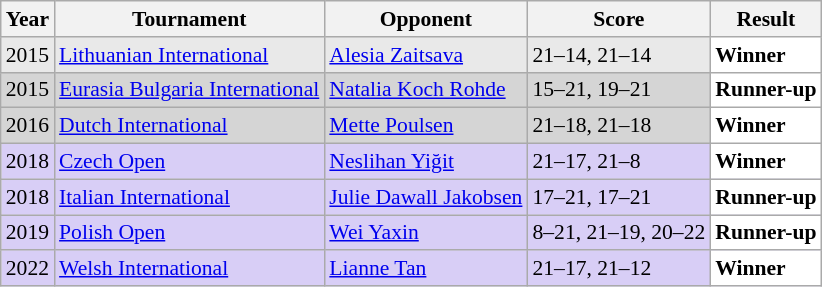<table class="sortable wikitable" style="font-size: 90%;">
<tr>
<th>Year</th>
<th>Tournament</th>
<th>Opponent</th>
<th>Score</th>
<th>Result</th>
</tr>
<tr style="background:#E9E9E9">
<td align="center">2015</td>
<td align="left"><a href='#'>Lithuanian International</a></td>
<td align="left"> <a href='#'>Alesia Zaitsava</a></td>
<td align="left">21–14, 21–14</td>
<td style="text-align:left; background:white"> <strong>Winner</strong></td>
</tr>
<tr style="background:#D5D5D5">
<td align="center">2015</td>
<td align="left"><a href='#'>Eurasia Bulgaria International</a></td>
<td align="left"> <a href='#'>Natalia Koch Rohde</a></td>
<td align="left">15–21, 19–21</td>
<td style="text-align:left; background:white"> <strong>Runner-up</strong></td>
</tr>
<tr style="background:#D5D5D5">
<td align="center">2016</td>
<td align="left"><a href='#'>Dutch International</a></td>
<td align="left"> <a href='#'>Mette Poulsen</a></td>
<td align="left">21–18, 21–18</td>
<td style="text-align:left; background:white"> <strong>Winner</strong></td>
</tr>
<tr style="background:#D8CEF6">
<td align="center">2018</td>
<td align="left"><a href='#'>Czech Open</a></td>
<td align="left"> <a href='#'>Neslihan Yiğit</a></td>
<td align="left">21–17, 21–8</td>
<td style="text-align:left; background:white"> <strong>Winner</strong></td>
</tr>
<tr style="background:#D8CEF6">
<td align="center">2018</td>
<td align="left"><a href='#'>Italian International</a></td>
<td align="left"> <a href='#'>Julie Dawall Jakobsen</a></td>
<td align="left">17–21, 17–21</td>
<td style="text-align:left; background:white"> <strong>Runner-up</strong></td>
</tr>
<tr style="background:#D8CEF6">
<td align="center">2019</td>
<td align="left"><a href='#'>Polish Open</a></td>
<td align="left"> <a href='#'>Wei Yaxin</a></td>
<td align="left">8–21, 21–19, 20–22</td>
<td style="text-align:left; background:white"> <strong>Runner-up</strong></td>
</tr>
<tr style="background:#D8CEF6">
<td align="center">2022</td>
<td align="left"><a href='#'>Welsh International</a></td>
<td align="left"> <a href='#'>Lianne Tan</a></td>
<td align="left">21–17, 21–12</td>
<td style="text-align:left; background:white"> <strong>Winner</strong></td>
</tr>
</table>
